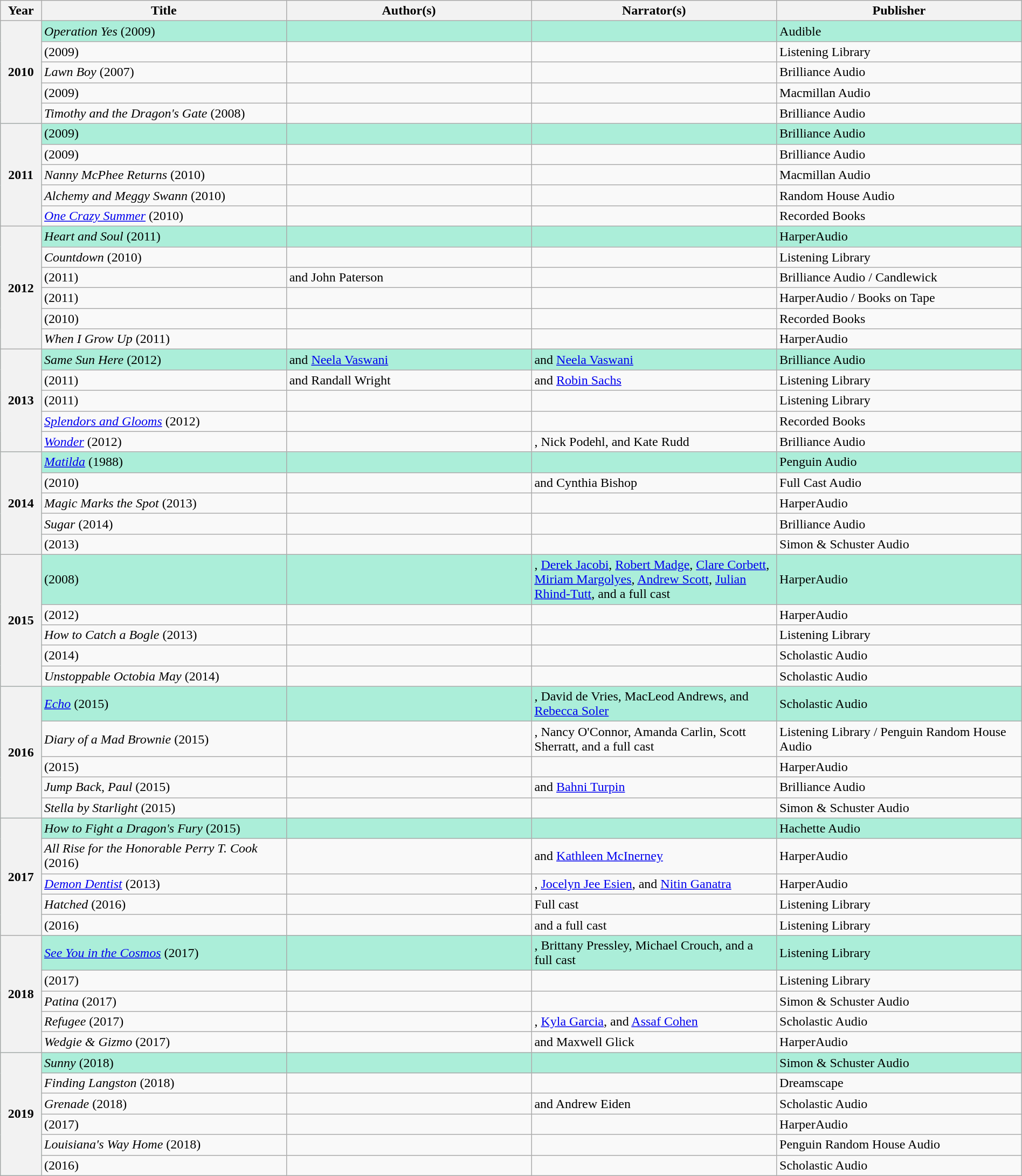<table class="wikitable sortable mw-collapsible" style="width:100%">
<tr>
<th scope="col" width="4%">Year</th>
<th scope="col" width="24%">Title</th>
<th scope="col" width="24%">Author(s)</th>
<th scope="col" width="24%">Narrator(s)</th>
<th scope="col" width="24%">Publisher</th>
</tr>
<tr style="background:#ABEED9">
<th rowspan="5">2010<br></th>
<td><em>Operation Yes</em> (2009)</td>
<td></td>
<td></td>
<td>Audible</td>
</tr>
<tr>
<td><em></em> (2009)</td>
<td></td>
<td></td>
<td>Listening Library</td>
</tr>
<tr>
<td><em>Lawn Boy</em> (2007)</td>
<td></td>
<td></td>
<td>Brilliance Audio</td>
</tr>
<tr>
<td><em></em> (2009)</td>
<td></td>
<td></td>
<td>Macmillan Audio</td>
</tr>
<tr>
<td><em>Timothy and the Dragon's Gate</em> (2008)</td>
<td></td>
<td></td>
<td>Brilliance Audio</td>
</tr>
<tr style="background:#ABEED9">
<th rowspan="5">2011<br></th>
<td><em></em> (2009)</td>
<td></td>
<td></td>
<td>Brilliance Audio</td>
</tr>
<tr>
<td><em></em> (2009)</td>
<td></td>
<td></td>
<td>Brilliance Audio</td>
</tr>
<tr>
<td><em>Nanny McPhee Returns</em> (2010)</td>
<td></td>
<td></td>
<td>Macmillan Audio</td>
</tr>
<tr>
<td><em>Alchemy and Meggy Swann</em> (2010)</td>
<td></td>
<td></td>
<td>Random House Audio</td>
</tr>
<tr>
<td><em><a href='#'>One Crazy Summer</a></em> (2010)</td>
<td></td>
<td></td>
<td>Recorded Books</td>
</tr>
<tr style="background:#ABEED9">
<th rowspan="6">2012<br></th>
<td><em>Heart and Soul</em> (2011)</td>
<td></td>
<td></td>
<td>HarperAudio</td>
</tr>
<tr>
<td><em>Countdown</em> (2010)</td>
<td></td>
<td></td>
<td>Listening Library</td>
</tr>
<tr>
<td><em></em> (2011)</td>
<td> and John Paterson</td>
<td></td>
<td>Brilliance Audio / Candlewick</td>
</tr>
<tr>
<td><em></em> (2011)</td>
<td></td>
<td></td>
<td>HarperAudio / Books on Tape</td>
</tr>
<tr>
<td><em></em> (2010)</td>
<td></td>
<td></td>
<td>Recorded Books</td>
</tr>
<tr>
<td><em>When I Grow Up</em> (2011)</td>
<td></td>
<td></td>
<td>HarperAudio</td>
</tr>
<tr style="background:#ABEED9">
<th rowspan="5">2013<br></th>
<td><em>Same Sun Here</em> (2012)</td>
<td> and <a href='#'>Neela Vaswani</a></td>
<td> and <a href='#'>Neela Vaswani</a></td>
<td>Brilliance Audio</td>
</tr>
<tr>
<td><em></em> (2011)</td>
<td> and Randall Wright</td>
<td> and <a href='#'>Robin Sachs</a></td>
<td>Listening Library</td>
</tr>
<tr>
<td><em></em> (2011)</td>
<td></td>
<td></td>
<td>Listening Library</td>
</tr>
<tr>
<td><em><a href='#'>Splendors and Glooms</a></em> (2012)</td>
<td></td>
<td></td>
<td>Recorded Books</td>
</tr>
<tr>
<td><em><a href='#'>Wonder</a></em> (2012)</td>
<td></td>
<td>, Nick Podehl, and Kate Rudd</td>
<td>Brilliance Audio</td>
</tr>
<tr style="background:#ABEED9">
<th rowspan="5">2014<br></th>
<td><em><a href='#'>Matilda</a></em> (1988)</td>
<td></td>
<td></td>
<td>Penguin Audio</td>
</tr>
<tr>
<td><em></em> (2010)</td>
<td></td>
<td> and Cynthia Bishop</td>
<td>Full Cast Audio</td>
</tr>
<tr>
<td><em>Magic Marks the Spot</em> (2013)</td>
<td></td>
<td></td>
<td>HarperAudio</td>
</tr>
<tr>
<td><em>Sugar</em> (2014)</td>
<td></td>
<td></td>
<td>Brilliance Audio</td>
</tr>
<tr>
<td><em></em> (2013)</td>
<td></td>
<td></td>
<td>Simon & Schuster Audio</td>
</tr>
<tr style="background:#ABEED9">
<th rowspan="5">2015<br></th>
<td><em></em> (2008)</td>
<td></td>
<td>, <a href='#'>Derek Jacobi</a>, <a href='#'>Robert Madge</a>, <a href='#'>Clare Corbett</a>, <a href='#'>Miriam Margolyes</a>, <a href='#'>Andrew Scott</a>, <a href='#'>Julian Rhind-Tutt</a>, and a full cast</td>
<td>HarperAudio</td>
</tr>
<tr>
<td><em></em> (2012)</td>
<td></td>
<td></td>
<td>HarperAudio</td>
</tr>
<tr>
<td><em>How to Catch a Bogle</em> (2013)</td>
<td></td>
<td></td>
<td>Listening Library</td>
</tr>
<tr>
<td><em></em> (2014)</td>
<td></td>
<td></td>
<td>Scholastic Audio</td>
</tr>
<tr>
<td><em>Unstoppable Octobia May</em> (2014)</td>
<td></td>
<td></td>
<td>Scholastic Audio</td>
</tr>
<tr style="background:#ABEED9">
<th rowspan="5">2016<br></th>
<td><em><a href='#'>Echo</a></em> (2015)</td>
<td></td>
<td>, David de Vries, MacLeod Andrews, and <a href='#'>Rebecca Soler</a></td>
<td>Scholastic Audio</td>
</tr>
<tr>
<td><em>Diary of a Mad Brownie</em> (2015)</td>
<td></td>
<td>, Nancy O'Connor, Amanda Carlin, Scott Sherratt, and a full cast</td>
<td>Listening Library / Penguin Random House Audio</td>
</tr>
<tr>
<td><em></em> (2015)</td>
<td></td>
<td></td>
<td>HarperAudio</td>
</tr>
<tr>
<td><em>Jump Back, Paul</em> (2015)</td>
<td></td>
<td> and <a href='#'>Bahni Turpin</a></td>
<td>Brilliance Audio</td>
</tr>
<tr>
<td><em>Stella by Starlight</em> (2015)</td>
<td></td>
<td></td>
<td>Simon & Schuster Audio</td>
</tr>
<tr style="background:#ABEED9">
<th rowspan="5">2017<br></th>
<td><em>How to Fight a Dragon's Fury</em> (2015)</td>
<td></td>
<td></td>
<td>Hachette Audio</td>
</tr>
<tr>
<td><em>All Rise for the Honorable Perry T. Cook</em> (2016)</td>
<td></td>
<td> and <a href='#'>Kathleen McInerney</a></td>
<td>HarperAudio</td>
</tr>
<tr>
<td><em><a href='#'>Demon Dentist</a></em> (2013)</td>
<td></td>
<td>, <a href='#'>Jocelyn Jee Esien</a>, and <a href='#'>Nitin Ganatra</a></td>
<td>HarperAudio</td>
</tr>
<tr>
<td><em>Hatched</em> (2016)</td>
<td></td>
<td>Full cast</td>
<td>Listening Library</td>
</tr>
<tr>
<td><em></em> (2016)</td>
<td></td>
<td> and a full cast</td>
<td>Listening Library</td>
</tr>
<tr style="background:#ABEED9">
<th rowspan="5">2018<br></th>
<td><em><a href='#'>See You in the Cosmos</a></em> (2017)</td>
<td></td>
<td>, Brittany Pressley, Michael Crouch, and a full cast</td>
<td>Listening Library</td>
</tr>
<tr>
<td><em></em> (2017)</td>
<td></td>
<td></td>
<td>Listening Library</td>
</tr>
<tr>
<td><em>Patina</em> (2017)</td>
<td></td>
<td></td>
<td>Simon & Schuster Audio</td>
</tr>
<tr>
<td><em>Refugee</em> (2017)</td>
<td></td>
<td>, <a href='#'>Kyla Garcia</a>, and <a href='#'>Assaf Cohen</a></td>
<td>Scholastic Audio</td>
</tr>
<tr>
<td><em>Wedgie & Gizmo</em> (2017)</td>
<td></td>
<td> and Maxwell Glick</td>
<td>HarperAudio</td>
</tr>
<tr style="background:#ABEED9">
<th rowspan="6">2019<br></th>
<td><em>Sunny</em> (2018)</td>
<td></td>
<td></td>
<td>Simon & Schuster Audio</td>
</tr>
<tr>
<td><em>Finding Langston</em> (2018)</td>
<td></td>
<td></td>
<td>Dreamscape</td>
</tr>
<tr>
<td><em>Grenade</em> (2018)</td>
<td></td>
<td> and Andrew Eiden</td>
<td>Scholastic Audio</td>
</tr>
<tr>
<td><em></em> (2017)</td>
<td></td>
<td></td>
<td>HarperAudio</td>
</tr>
<tr>
<td><em>Louisiana's Way Home</em> (2018)</td>
<td></td>
<td></td>
<td>Penguin Random House Audio</td>
</tr>
<tr>
<td><em></em> (2016)</td>
<td></td>
<td></td>
<td>Scholastic Audio</td>
</tr>
</table>
